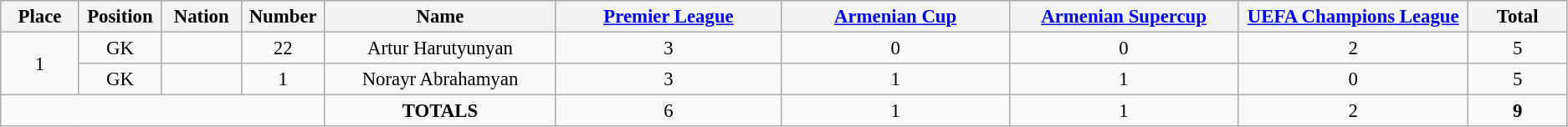<table class="wikitable" style="font-size: 95%; text-align: center;">
<tr>
<th width=60>Place</th>
<th width=60>Position</th>
<th width=60>Nation</th>
<th width=60>Number</th>
<th width=200>Name</th>
<th width=200><a href='#'>Premier League</a></th>
<th width=200><a href='#'>Armenian Cup</a></th>
<th width=200><a href='#'>Armenian Supercup</a></th>
<th width=200><a href='#'>UEFA Champions League</a></th>
<th width=80><strong>Total</strong></th>
</tr>
<tr>
<td rowspan="2">1</td>
<td>GK</td>
<td></td>
<td>22</td>
<td>Artur Harutyunyan</td>
<td>3</td>
<td>0</td>
<td>0</td>
<td>2</td>
<td>5</td>
</tr>
<tr>
<td>GK</td>
<td></td>
<td>1</td>
<td>Norayr Abrahamyan</td>
<td>3</td>
<td>1</td>
<td>1</td>
<td>0</td>
<td>5</td>
</tr>
<tr>
<td colspan="4"></td>
<td><strong>TOTALS</strong></td>
<td>6</td>
<td>1</td>
<td>1</td>
<td>2</td>
<td><strong>9</strong></td>
</tr>
</table>
